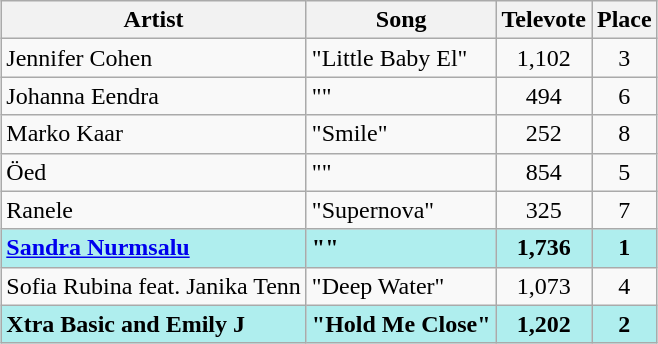<table class="sortable wikitable" style="margin: 1em auto 1em auto; text-align:center;">
<tr>
<th>Artist</th>
<th>Song</th>
<th>Televote</th>
<th>Place</th>
</tr>
<tr>
<td align="left">Jennifer Cohen</td>
<td align="left">"Little Baby El"</td>
<td>1,102</td>
<td>3</td>
</tr>
<tr>
<td align="left">Johanna Eendra</td>
<td align="left">""</td>
<td>494</td>
<td>6</td>
</tr>
<tr>
<td align="left">Marko Kaar</td>
<td align="left">"Smile"</td>
<td>252</td>
<td>8</td>
</tr>
<tr>
<td align="left">Öed</td>
<td align="left">""</td>
<td>854</td>
<td>5</td>
</tr>
<tr>
<td align="left">Ranele</td>
<td align="left">"Supernova"</td>
<td>325</td>
<td>7</td>
</tr>
<tr style="font-weight:bold; background:paleturquoise;">
<td align="left"><a href='#'>Sandra Nurmsalu</a></td>
<td align="left">""</td>
<td>1,736</td>
<td>1</td>
</tr>
<tr>
<td align="left">Sofia Rubina feat. Janika Tenn</td>
<td align="left">"Deep Water"</td>
<td>1,073</td>
<td>4</td>
</tr>
<tr style="font-weight:bold; background:paleturquoise;">
<td align="left">Xtra Basic and Emily J</td>
<td align="left">"Hold Me Close"</td>
<td>1,202</td>
<td>2</td>
</tr>
</table>
